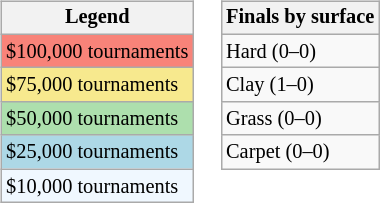<table>
<tr valign=top>
<td><br><table class=wikitable style="font-size:85%">
<tr>
<th>Legend</th>
</tr>
<tr style="background:#f88379;">
<td>$100,000 tournaments</td>
</tr>
<tr style="background:#f7e98e;">
<td>$75,000 tournaments</td>
</tr>
<tr style="background:#addfad;">
<td>$50,000 tournaments</td>
</tr>
<tr style="background:lightblue;">
<td>$25,000 tournaments</td>
</tr>
<tr style="background:#f0f8ff;">
<td>$10,000 tournaments</td>
</tr>
</table>
</td>
<td><br><table class=wikitable style="font-size:85%">
<tr>
<th>Finals by surface</th>
</tr>
<tr>
<td>Hard (0–0)</td>
</tr>
<tr>
<td>Clay (1–0)</td>
</tr>
<tr>
<td>Grass (0–0)</td>
</tr>
<tr>
<td>Carpet (0–0)</td>
</tr>
</table>
</td>
</tr>
</table>
